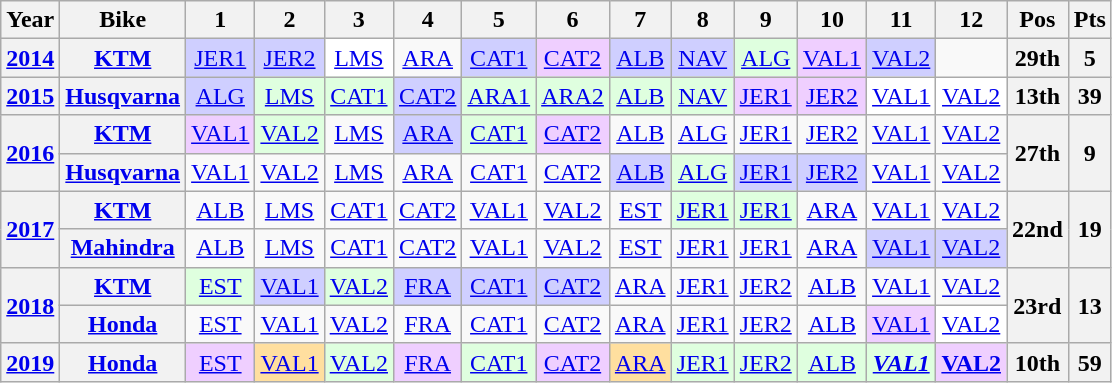<table class="wikitable" style="text-align:center">
<tr>
<th>Year</th>
<th>Bike</th>
<th>1</th>
<th>2</th>
<th>3</th>
<th>4</th>
<th>5</th>
<th>6</th>
<th>7</th>
<th>8</th>
<th>9</th>
<th>10</th>
<th>11</th>
<th>12</th>
<th>Pos</th>
<th>Pts</th>
</tr>
<tr>
<th><a href='#'>2014</a></th>
<th><a href='#'>KTM</a></th>
<td style="background:#cfcfff;"><a href='#'>JER1</a><br></td>
<td style="background:#cfcfff;"><a href='#'>JER2</a><br></td>
<td style="background:#ffffff;"><a href='#'>LMS</a><br></td>
<td style="background:#;"><a href='#'>ARA</a><br></td>
<td style="background:#cfcfff;"><a href='#'>CAT1</a><br></td>
<td style="background:#efcfff;"><a href='#'>CAT2</a><br></td>
<td style="background:#cfcfff;"><a href='#'>ALB</a><br></td>
<td style="background:#cfcfff;"><a href='#'>NAV</a><br></td>
<td style="background:#dfffdf;"><a href='#'>ALG</a><br></td>
<td style="background:#efcfff;"><a href='#'>VAL1</a><br></td>
<td style="background:#cfcfff;"><a href='#'>VAL2</a><br></td>
<td></td>
<th style="background:#;">29th</th>
<th style="background:#;">5</th>
</tr>
<tr>
<th><a href='#'>2015</a></th>
<th><a href='#'>Husqvarna</a></th>
<td style="background:#cfcfff;"><a href='#'>ALG</a><br></td>
<td style="background:#dfffdf;"><a href='#'>LMS</a><br></td>
<td style="background:#dfffdf;"><a href='#'>CAT1</a><br></td>
<td style="background:#cfcfff;"><a href='#'>CAT2</a><br></td>
<td style="background:#dfffdf;"><a href='#'>ARA1</a><br></td>
<td style="background:#dfffdf;"><a href='#'>ARA2</a><br></td>
<td style="background:#dfffdf;"><a href='#'>ALB</a><br></td>
<td style="background:#dfffdf;"><a href='#'>NAV</a><br></td>
<td style="background:#efcfff;"><a href='#'>JER1</a><br></td>
<td style="background:#efcfff;"><a href='#'>JER2</a><br></td>
<td style="background:#ffffff;"><a href='#'>VAL1</a><br></td>
<td style="background:#ffffff;"><a href='#'>VAL2</a><br></td>
<th>13th</th>
<th>39</th>
</tr>
<tr>
<th rowspan=2><a href='#'>2016</a></th>
<th><a href='#'>KTM</a></th>
<td style="background:#efcfff;"><a href='#'>VAL1</a><br></td>
<td style="background:#dfffdf;"><a href='#'>VAL2</a><br></td>
<td style="background:#;"><a href='#'>LMS</a><br></td>
<td style="background:#cfcfff;"><a href='#'>ARA</a><br></td>
<td style="background:#dfffdf;"><a href='#'>CAT1</a><br></td>
<td style="background:#efcfff;"><a href='#'>CAT2</a><br></td>
<td style="background:#;"><a href='#'>ALB</a><br></td>
<td style="background:#;"><a href='#'>ALG</a><br></td>
<td style="background:#;"><a href='#'>JER1</a><br></td>
<td style="background:#;"><a href='#'>JER2</a><br></td>
<td style="background:#;"><a href='#'>VAL1</a><br></td>
<td style="background:#;"><a href='#'>VAL2</a><br></td>
<th rowspan=2>27th</th>
<th rowspan=2>9</th>
</tr>
<tr>
<th><a href='#'>Husqvarna</a></th>
<td style="background:#;"><a href='#'>VAL1</a><br></td>
<td style="background:#;"><a href='#'>VAL2</a><br></td>
<td style="background:#;"><a href='#'>LMS</a><br></td>
<td style="background:#;"><a href='#'>ARA</a><br></td>
<td style="background:#;"><a href='#'>CAT1</a><br></td>
<td style="background:#;"><a href='#'>CAT2</a><br></td>
<td style="background:#cfcfff;"><a href='#'>ALB</a><br></td>
<td style="background:#dfffdf;"><a href='#'>ALG</a><br></td>
<td style="background:#cfcfff;"><a href='#'>JER1</a><br></td>
<td style="background:#cfcfff;"><a href='#'>JER2</a><br></td>
<td style="background:#;"><a href='#'>VAL1</a><br></td>
<td style="background:#;"><a href='#'>VAL2</a><br></td>
</tr>
<tr>
<th rowspan=2><a href='#'>2017</a></th>
<th><a href='#'>KTM</a></th>
<td style="background:#;"><a href='#'>ALB</a><br></td>
<td style="background:#;"><a href='#'>LMS</a><br></td>
<td style="background:#;"><a href='#'>CAT1</a><br></td>
<td style="background:#;"><a href='#'>CAT2</a><br></td>
<td style="background:#;"><a href='#'>VAL1</a><br></td>
<td style="background:#;"><a href='#'>VAL2</a><br></td>
<td style="background:#;"><a href='#'>EST</a><br></td>
<td style="background:#dfffdf;"><a href='#'>JER1</a><br></td>
<td style="background:#dfffdf;"><a href='#'>JER1</a><br></td>
<td style="background:#;"><a href='#'>ARA</a><br></td>
<td style="background:#;"><a href='#'>VAL1</a><br></td>
<td style="background:#;"><a href='#'>VAL2</a><br></td>
<th rowspan=2 style="background:#;">22nd</th>
<th rowspan=2 style="background:#;">19</th>
</tr>
<tr>
<th><a href='#'>Mahindra</a></th>
<td style="background:#;"><a href='#'>ALB</a><br></td>
<td style="background:#;"><a href='#'>LMS</a><br></td>
<td style="background:#;"><a href='#'>CAT1</a><br></td>
<td style="background:#;"><a href='#'>CAT2</a><br></td>
<td style="background:#;"><a href='#'>VAL1</a><br></td>
<td style="background:#;"><a href='#'>VAL2</a><br></td>
<td style="background:#;"><a href='#'>EST</a><br></td>
<td style="background:#;"><a href='#'>JER1</a><br></td>
<td style="background:#;"><a href='#'>JER1</a><br></td>
<td style="background:#;"><a href='#'>ARA</a><br></td>
<td style="background:#cfcfff;"><a href='#'>VAL1</a><br></td>
<td style="background:#cfcfff;"><a href='#'>VAL2</a><br></td>
</tr>
<tr>
<th rowspan=2><a href='#'>2018</a></th>
<th><a href='#'>KTM</a></th>
<td style="background:#dfffdf;"><a href='#'>EST</a><br></td>
<td style="background:#cfcfff;"><a href='#'>VAL1</a><br></td>
<td style="background:#dfffdf;"><a href='#'>VAL2</a><br></td>
<td style="background:#cfcfff;"><a href='#'>FRA</a><br></td>
<td style="background:#cfcfff;"><a href='#'>CAT1</a><br></td>
<td style="background:#cfcfff;"><a href='#'>CAT2</a><br></td>
<td style="background:#;"><a href='#'>ARA</a><br></td>
<td style="background:#;"><a href='#'>JER1</a><br></td>
<td style="background:#;"><a href='#'>JER2</a><br></td>
<td style="background:#;"><a href='#'>ALB</a><br></td>
<td style="background:#;"><a href='#'>VAL1</a><br></td>
<td style="background:#;"><a href='#'>VAL2</a><br></td>
<th rowspan=2 style="background:#;">23rd</th>
<th rowspan=2 style="background:#;">13</th>
</tr>
<tr>
<th><a href='#'>Honda</a></th>
<td style="background:#;"><a href='#'>EST</a><br></td>
<td style="background:#;"><a href='#'>VAL1</a><br></td>
<td style="background:#;"><a href='#'>VAL2</a><br></td>
<td style="background:#;"><a href='#'>FRA</a><br></td>
<td style="background:#;"><a href='#'>CAT1</a><br></td>
<td style="background:#;"><a href='#'>CAT2</a><br></td>
<td style="background:#;"><a href='#'>ARA</a><br></td>
<td style="background:#;"><a href='#'>JER1</a><br></td>
<td style="background:#;"><a href='#'>JER2</a><br></td>
<td style="background:#;"><a href='#'>ALB</a><br></td>
<td style="background:#efcfff;"><a href='#'>VAL1</a><br></td>
<td style="background:#ffffff;"><a href='#'>VAL2</a><br></td>
</tr>
<tr>
<th align="left"><a href='#'>2019</a></th>
<th><a href='#'>Honda</a></th>
<td style="background:#efcfff;"><a href='#'>EST</a><br></td>
<td style="background:#ffdf9f;"><a href='#'>VAL1</a><br></td>
<td style="background:#dfffdf;"><a href='#'>VAL2</a><br></td>
<td style="background:#efcfff;"><a href='#'>FRA</a><br></td>
<td style="background:#dfffdf;"><a href='#'>CAT1</a><br></td>
<td style="background:#efcfff;"><a href='#'>CAT2</a><br></td>
<td style="background:#ffdf9f;"><a href='#'>ARA</a><br></td>
<td style="background:#dfffdf;"><a href='#'>JER1</a><br></td>
<td style="background:#dfffdf;"><a href='#'>JER2</a><br></td>
<td style="background:#dfffdf;"><a href='#'>ALB</a><br></td>
<td style="background:#dfffdf;"><strong><em><a href='#'>VAL1</a></em></strong><br></td>
<td style="background:#efcfff;"><strong><a href='#'>VAL2</a></strong><br></td>
<th style="background:#;">10th</th>
<th style="background:#;">59</th>
</tr>
</table>
